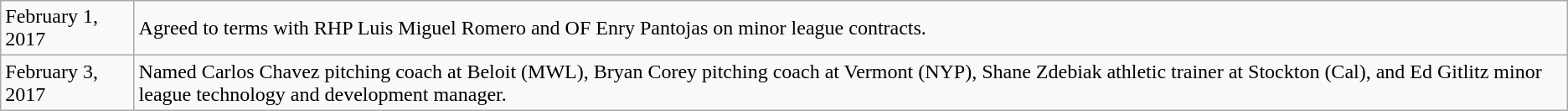<table class="wikitable">
<tr>
<td>February 1, 2017</td>
<td>Agreed to terms with RHP Luis Miguel Romero and OF Enry Pantojas on minor league contracts.</td>
</tr>
<tr>
<td>February 3, 2017</td>
<td>Named Carlos Chavez pitching coach at Beloit (MWL), Bryan Corey pitching coach at Vermont (NYP), Shane Zdebiak athletic trainer at Stockton (Cal), and Ed Gitlitz minor league technology and development manager.</td>
</tr>
</table>
